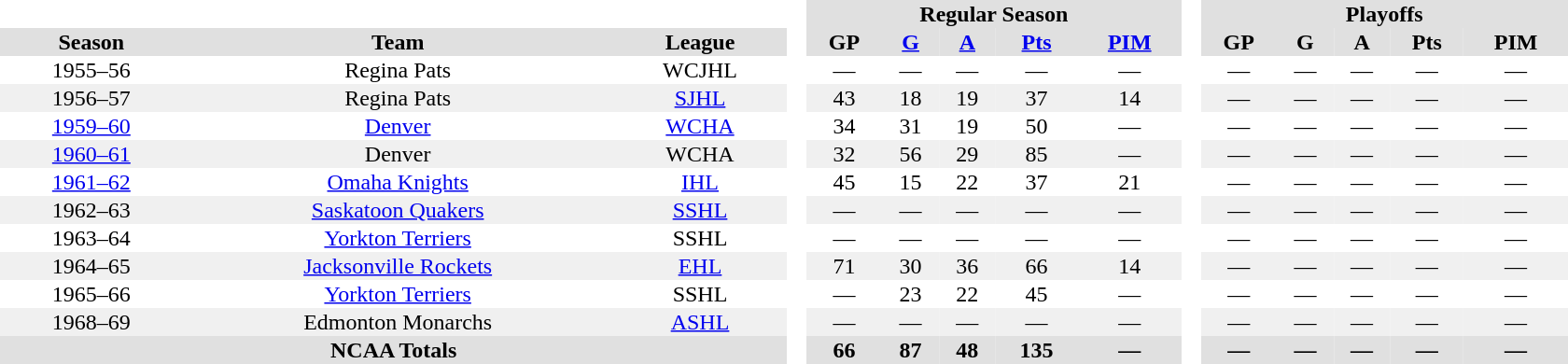<table border="0" cellpadding="1" cellspacing="0" style="text-align:center; width:70em">
<tr bgcolor="#e0e0e0">
<th colspan="3"  bgcolor="#ffffff"> </th>
<th rowspan="99" bgcolor="#ffffff"> </th>
<th colspan="5">Regular Season</th>
<th rowspan="99" bgcolor="#ffffff"> </th>
<th colspan="5">Playoffs</th>
</tr>
<tr bgcolor="#e0e0e0">
<th>Season</th>
<th>Team</th>
<th>League</th>
<th>GP</th>
<th><a href='#'>G</a></th>
<th><a href='#'>A</a></th>
<th><a href='#'>Pts</a></th>
<th><a href='#'>PIM</a></th>
<th>GP</th>
<th>G</th>
<th>A</th>
<th>Pts</th>
<th>PIM</th>
</tr>
<tr>
<td>1955–56</td>
<td>Regina Pats</td>
<td>WCJHL</td>
<td>—</td>
<td>—</td>
<td>—</td>
<td>—</td>
<td>—</td>
<td>—</td>
<td>—</td>
<td>—</td>
<td>—</td>
<td>—</td>
</tr>
<tr bgcolor=f0f0f0>
<td>1956–57</td>
<td>Regina Pats</td>
<td><a href='#'>SJHL</a></td>
<td>43</td>
<td>18</td>
<td>19</td>
<td>37</td>
<td>14</td>
<td>—</td>
<td>—</td>
<td>—</td>
<td>—</td>
<td>—</td>
</tr>
<tr>
<td><a href='#'>1959–60</a></td>
<td><a href='#'>Denver</a></td>
<td><a href='#'>WCHA</a></td>
<td>34</td>
<td>31</td>
<td>19</td>
<td>50</td>
<td>—</td>
<td>—</td>
<td>—</td>
<td>—</td>
<td>—</td>
<td>—</td>
</tr>
<tr bgcolor=f0f0f0>
<td><a href='#'>1960–61</a></td>
<td>Denver</td>
<td>WCHA</td>
<td>32</td>
<td>56</td>
<td>29</td>
<td>85</td>
<td>—</td>
<td>—</td>
<td>—</td>
<td>—</td>
<td>—</td>
<td>—</td>
</tr>
<tr>
<td><a href='#'>1961–62</a></td>
<td><a href='#'>Omaha Knights</a></td>
<td><a href='#'>IHL</a></td>
<td>45</td>
<td>15</td>
<td>22</td>
<td>37</td>
<td>21</td>
<td>—</td>
<td>—</td>
<td>—</td>
<td>—</td>
<td>—</td>
</tr>
<tr bgcolor=f0f0f0>
<td>1962–63</td>
<td><a href='#'>Saskatoon Quakers</a></td>
<td><a href='#'>SSHL</a></td>
<td>—</td>
<td>—</td>
<td>—</td>
<td>—</td>
<td>—</td>
<td>—</td>
<td>—</td>
<td>—</td>
<td>—</td>
<td>—</td>
</tr>
<tr>
<td>1963–64</td>
<td><a href='#'>Yorkton Terriers</a></td>
<td>SSHL</td>
<td>—</td>
<td>—</td>
<td>—</td>
<td>—</td>
<td>—</td>
<td>—</td>
<td>—</td>
<td>—</td>
<td>—</td>
<td>—</td>
</tr>
<tr bgcolor=f0f0f0>
<td>1964–65</td>
<td><a href='#'>Jacksonville Rockets</a></td>
<td><a href='#'>EHL</a></td>
<td>71</td>
<td>30</td>
<td>36</td>
<td>66</td>
<td>14</td>
<td>—</td>
<td>—</td>
<td>—</td>
<td>—</td>
<td>—</td>
</tr>
<tr>
<td>1965–66</td>
<td><a href='#'>Yorkton Terriers</a></td>
<td>SSHL</td>
<td>—</td>
<td>23</td>
<td>22</td>
<td>45</td>
<td>—</td>
<td>—</td>
<td>—</td>
<td>—</td>
<td>—</td>
<td>—</td>
</tr>
<tr bgcolor=f0f0f0>
<td>1968–69</td>
<td>Edmonton Monarchs</td>
<td><a href='#'>ASHL</a></td>
<td>—</td>
<td>—</td>
<td>—</td>
<td>—</td>
<td>—</td>
<td>—</td>
<td>—</td>
<td>—</td>
<td>—</td>
<td>—</td>
</tr>
<tr bgcolor="#e0e0e0">
<th colspan="3">NCAA Totals</th>
<th>66</th>
<th>87</th>
<th>48</th>
<th>135</th>
<th>—</th>
<th>—</th>
<th>—</th>
<th>—</th>
<th>—</th>
<th>—</th>
</tr>
</table>
